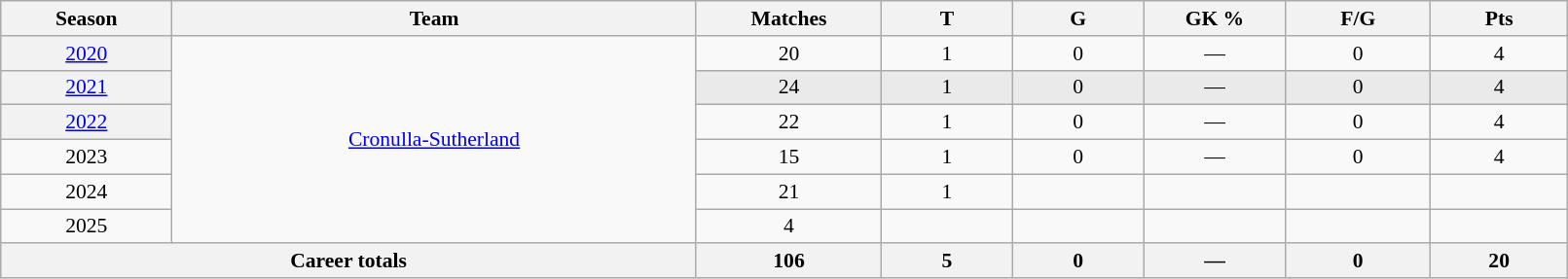<table class="wikitable sortable"  style="font-size:90%; text-align:center; width:85%;">
<tr>
<th width=2%>Season</th>
<th width=8%>Team</th>
<th width=2%>Matches</th>
<th width=2%>T</th>
<th width=2%>G</th>
<th width=2%>GK %</th>
<th width=2%>F/G</th>
<th width=2%>Pts</th>
</tr>
<tr>
<th scope="row" style="text-align:center; font-weight:normal"><a href='#'>2020</a></th>
<td rowspan="6" style="text-align:center;"> <a href='#'>Cronulla-Sutherland</a></td>
<td>20</td>
<td>1</td>
<td>0</td>
<td>—</td>
<td>0</td>
<td>4</td>
</tr>
<tr style="background:#eaeaea;">
<th scope="row" style="text-align:center; font-weight:normal"><a href='#'>2021</a></th>
<td>24</td>
<td>1</td>
<td>0</td>
<td>—</td>
<td>0</td>
<td>4</td>
</tr>
<tr>
<th scope="row" style="text-align:center; font-weight:normal"><a href='#'>2022</a></th>
<td>22</td>
<td>1</td>
<td>0</td>
<td>—</td>
<td>0</td>
<td>4</td>
</tr>
<tr>
<td>2023</td>
<td>15</td>
<td>1</td>
<td>0</td>
<td>—</td>
<td>0</td>
<td>4</td>
</tr>
<tr>
<td>2024</td>
<td>21</td>
<td>1</td>
<td></td>
<td></td>
<td></td>
<td></td>
</tr>
<tr>
<td>2025</td>
<td>4</td>
<td></td>
<td></td>
<td></td>
<td></td>
<td></td>
</tr>
<tr class="sortbottom">
<th colspan="2">Career totals</th>
<th>106</th>
<th>5</th>
<th>0</th>
<th>—</th>
<th>0</th>
<th>20</th>
</tr>
</table>
